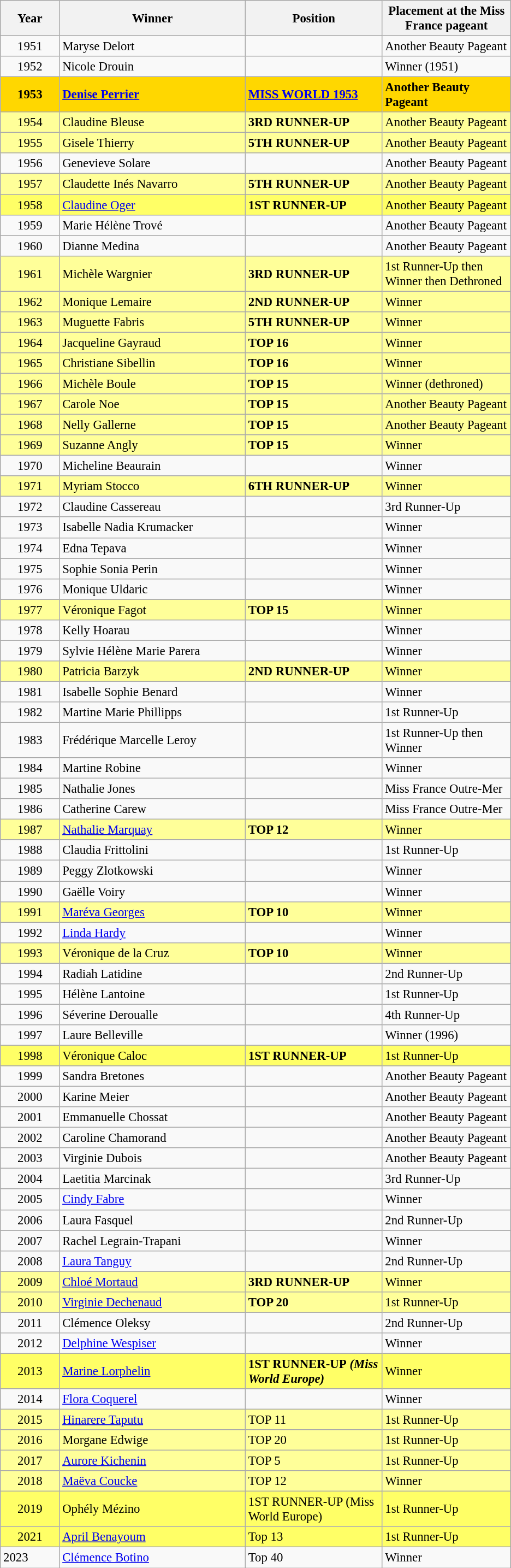<table class="wikitable" style="font-size: 95%;">
<tr>
<th width="65">Year</th>
<th width="220">Winner</th>
<th width="160">Position</th>
<th width="150">Placement at the Miss France pageant</th>
</tr>
<tr>
<td align=center>1951</td>
<td>Maryse Delort</td>
<td></td>
<td>Another Beauty Pageant</td>
</tr>
<tr>
<td align=center>1952</td>
<td>Nicole Drouin</td>
<td></td>
<td>Winner (1951)</td>
</tr>
<tr style="background-color:gold; font-weight: bold">
<td align=center>1953</td>
<td><strong><a href='#'>Denise Perrier</a></strong></td>
<td><strong><a href='#'>MISS WORLD 1953</a></strong></td>
<td>Another Beauty Pageant</td>
</tr>
<tr style="background-color:#FFFF99;">
<td align=center>1954</td>
<td>Claudine Bleuse</td>
<td><strong>3RD RUNNER-UP</strong></td>
<td>Another Beauty Pageant</td>
</tr>
<tr style="background-color:#FFFF99;">
<td align=center>1955</td>
<td>Gisele Thierry</td>
<td><strong>5TH RUNNER-UP</strong></td>
<td>Another Beauty Pageant</td>
</tr>
<tr>
<td align=center>1956</td>
<td>Genevieve Solare</td>
<td></td>
<td>Another Beauty Pageant</td>
</tr>
<tr style="background-color:#FFFF99;">
<td align=center>1957</td>
<td>Claudette Inés Navarro</td>
<td><strong>5TH RUNNER-UP</strong></td>
<td>Another Beauty Pageant</td>
</tr>
<tr style="background-color:#FFFF66;">
<td align=center>1958</td>
<td><a href='#'>Claudine Oger</a></td>
<td><strong>1ST RUNNER-UP</strong></td>
<td>Another Beauty Pageant</td>
</tr>
<tr>
<td align=center>1959</td>
<td>Marie Hélène Trové</td>
<td></td>
<td>Another Beauty Pageant</td>
</tr>
<tr>
<td align=center>1960</td>
<td>Dianne Medina</td>
<td></td>
<td>Another Beauty Pageant</td>
</tr>
<tr style="background-color:#FFFF99;">
<td align=center>1961</td>
<td>Michèle Wargnier</td>
<td><strong>3RD RUNNER-UP</strong></td>
<td>1st Runner-Up then Winner then Dethroned</td>
</tr>
<tr style="background-color:#FFFF99;">
<td align=center>1962</td>
<td>Monique Lemaire</td>
<td><strong>2ND RUNNER-UP</strong></td>
<td>Winner</td>
</tr>
<tr style="background-color:#FFFF99;">
<td align=center>1963</td>
<td>Muguette Fabris</td>
<td><strong>5TH RUNNER-UP</strong></td>
<td>Winner</td>
</tr>
<tr style="background-color:#FFFF99;">
<td align=center>1964</td>
<td>Jacqueline Gayraud</td>
<td><strong>TOP 16</strong></td>
<td>Winner</td>
</tr>
<tr style="background-color:#FFFF99;">
<td align=center>1965</td>
<td>Christiane Sibellin</td>
<td><strong>TOP 16</strong></td>
<td>Winner</td>
</tr>
<tr style="background-color:#FFFF99;">
<td align=center>1966</td>
<td>Michèle Boule</td>
<td><strong>TOP 15</strong></td>
<td>Winner (dethroned)</td>
</tr>
<tr style="background-color:#FFFF99;">
<td align=center>1967</td>
<td>Carole Noe</td>
<td><strong>TOP 15</strong></td>
<td>Another Beauty Pageant</td>
</tr>
<tr style="background-color:#FFFF99;">
<td align=center>1968</td>
<td>Nelly Gallerne</td>
<td><strong>TOP 15</strong></td>
<td>Another Beauty Pageant</td>
</tr>
<tr style="background-color:#FFFF99;">
<td align=center>1969</td>
<td>Suzanne Angly</td>
<td><strong>TOP 15</strong></td>
<td>Winner</td>
</tr>
<tr>
<td align=center>1970</td>
<td>Micheline Beaurain</td>
<td></td>
<td>Winner</td>
</tr>
<tr style="background-color:#FFFF99;">
<td align=center>1971</td>
<td>Myriam Stocco</td>
<td><strong>6TH RUNNER-UP</strong></td>
<td>Winner</td>
</tr>
<tr>
<td align=center>1972</td>
<td>Claudine Cassereau</td>
<td></td>
<td>3rd Runner-Up</td>
</tr>
<tr>
<td align=center>1973</td>
<td>Isabelle Nadia Krumacker</td>
<td></td>
<td>Winner</td>
</tr>
<tr>
<td align=center>1974</td>
<td>Edna Tepava</td>
<td></td>
<td>Winner</td>
</tr>
<tr>
<td align=center>1975</td>
<td>Sophie Sonia Perin</td>
<td></td>
<td>Winner</td>
</tr>
<tr>
<td align=center>1976</td>
<td>Monique Uldaric</td>
<td></td>
<td>Winner</td>
</tr>
<tr style="background-color:#FFFF99;">
<td align=center>1977</td>
<td>Véronique Fagot</td>
<td><strong>TOP 15</strong></td>
<td>Winner</td>
</tr>
<tr>
<td align=center>1978</td>
<td>Kelly Hoarau</td>
<td></td>
<td>Winner</td>
</tr>
<tr>
<td align=center>1979</td>
<td>Sylvie Hélène Marie Parera</td>
<td></td>
<td>Winner</td>
</tr>
<tr style="background-color:#FFFF99;">
<td align=center>1980</td>
<td>Patricia Barzyk</td>
<td><strong>2ND RUNNER-UP</strong></td>
<td>Winner</td>
</tr>
<tr>
<td align=center>1981</td>
<td>Isabelle Sophie Benard</td>
<td></td>
<td>Winner</td>
</tr>
<tr>
<td align=center>1982</td>
<td>Martine Marie Phillipps</td>
<td></td>
<td>1st Runner-Up</td>
</tr>
<tr>
<td align=center>1983</td>
<td>Frédérique Marcelle Leroy</td>
<td></td>
<td>1st Runner-Up then Winner</td>
</tr>
<tr>
<td align=center>1984</td>
<td>Martine Robine</td>
<td></td>
<td>Winner</td>
</tr>
<tr>
<td align=center>1985</td>
<td>Nathalie Jones</td>
<td></td>
<td>Miss France Outre-Mer</td>
</tr>
<tr>
<td align=center>1986</td>
<td>Catherine Carew</td>
<td></td>
<td>Miss France Outre-Mer</td>
</tr>
<tr style="background-color:#FFFF99;">
<td align=center>1987</td>
<td><a href='#'>Nathalie Marquay</a></td>
<td><strong>TOP 12</strong></td>
<td>Winner</td>
</tr>
<tr>
<td align=center>1988</td>
<td>Claudia Frittolini</td>
<td></td>
<td>1st Runner-Up</td>
</tr>
<tr>
<td align=center>1989</td>
<td>Peggy Zlotkowski</td>
<td></td>
<td>Winner</td>
</tr>
<tr>
<td align=center>1990</td>
<td>Gaëlle Voiry</td>
<td></td>
<td>Winner</td>
</tr>
<tr style="background-color:#FFFF99;">
<td align=center>1991</td>
<td><a href='#'>Maréva Georges</a></td>
<td><strong>TOP 10</strong></td>
<td>Winner</td>
</tr>
<tr>
<td align=center>1992</td>
<td><a href='#'>Linda Hardy</a></td>
<td></td>
<td>Winner</td>
</tr>
<tr style="background-color:#FFFF99;">
<td align=center>1993</td>
<td>Véronique de la Cruz</td>
<td><strong>TOP 10</strong></td>
<td>Winner</td>
</tr>
<tr>
<td align=center>1994</td>
<td>Radiah Latidine</td>
<td></td>
<td>2nd Runner-Up</td>
</tr>
<tr>
<td align=center>1995</td>
<td>Hélène Lantoine</td>
<td></td>
<td>1st Runner-Up</td>
</tr>
<tr>
<td align=center>1996</td>
<td>Séverine Deroualle</td>
<td></td>
<td>4th Runner-Up</td>
</tr>
<tr>
<td align=center>1997</td>
<td>Laure Belleville</td>
<td></td>
<td>Winner (1996)</td>
</tr>
<tr style="background-color:#FFFF66;">
<td align=center>1998</td>
<td>Véronique Caloc</td>
<td><strong>1ST RUNNER-UP</strong></td>
<td>1st Runner-Up</td>
</tr>
<tr>
<td align=center>1999</td>
<td>Sandra Bretones</td>
<td></td>
<td>Another Beauty Pageant</td>
</tr>
<tr>
<td align=center>2000</td>
<td>Karine Meier</td>
<td></td>
<td>Another Beauty Pageant</td>
</tr>
<tr>
<td align=center>2001</td>
<td>Emmanuelle Chossat</td>
<td></td>
<td>Another Beauty Pageant</td>
</tr>
<tr>
<td align=center>2002</td>
<td>Caroline Chamorand</td>
<td></td>
<td>Another Beauty Pageant</td>
</tr>
<tr>
<td align=center>2003</td>
<td>Virginie Dubois</td>
<td></td>
<td>Another Beauty Pageant</td>
</tr>
<tr>
<td align=center>2004</td>
<td>Laetitia Marcinak</td>
<td></td>
<td>3rd Runner-Up</td>
</tr>
<tr>
<td align=center>2005</td>
<td><a href='#'>Cindy Fabre</a></td>
<td></td>
<td>Winner</td>
</tr>
<tr>
<td align=center>2006</td>
<td>Laura Fasquel</td>
<td></td>
<td>2nd Runner-Up</td>
</tr>
<tr>
<td align=center>2007</td>
<td>Rachel Legrain-Trapani</td>
<td></td>
<td>Winner</td>
</tr>
<tr>
<td align=center>2008</td>
<td><a href='#'>Laura Tanguy</a></td>
<td></td>
<td>2nd Runner-Up</td>
</tr>
<tr style="background-color:#FFFF99;">
<td align=center>2009</td>
<td><a href='#'>Chloé Mortaud</a></td>
<td><strong>3RD RUNNER-UP</strong></td>
<td>Winner</td>
</tr>
<tr style="background-color:#FFFF99;">
<td align=center>2010</td>
<td><a href='#'>Virginie Dechenaud</a></td>
<td><strong>TOP 20</strong></td>
<td>1st Runner-Up</td>
</tr>
<tr>
<td align=center>2011</td>
<td>Clémence Oleksy</td>
<td></td>
<td>2nd Runner-Up</td>
</tr>
<tr>
<td align=center>2012</td>
<td><a href='#'>Delphine Wespiser</a></td>
<td></td>
<td>Winner</td>
</tr>
<tr style="background-color:#FFFF66;">
<td align=center>2013</td>
<td><a href='#'>Marine Lorphelin</a></td>
<td><strong>1ST RUNNER-UP<em> (Miss World Europe)<strong><em></td>
<td>Winner</td>
</tr>
<tr>
<td align=center>2014</td>
<td><a href='#'>Flora Coquerel</a></td>
<td></td>
<td>Winner</td>
</tr>
<tr style="background-color:#FFFF99;">
<td align=center>2015</td>
<td><a href='#'>Hinarere Taputu</a></td>
<td></strong>TOP 11<strong></td>
<td>1st Runner-Up</td>
</tr>
<tr style="background-color:#FFFF99;">
<td align=center>2016</td>
<td>Morgane Edwige</td>
<td></strong>TOP 20<strong></td>
<td>1st Runner-Up</td>
</tr>
<tr style="background-color:#FFFF99;">
<td align=center>2017</td>
<td><a href='#'>Aurore Kichenin</a></td>
<td></strong>TOP 5<strong></td>
<td>1st Runner-Up</td>
</tr>
<tr style="background-color:#FFFF99;">
<td align=center>2018</td>
<td><a href='#'>Maëva Coucke</a></td>
<td></strong>TOP 12<strong></td>
<td>Winner</td>
</tr>
<tr style="background-color:#FFFF66;">
<td align=center>2019</td>
<td>Ophély Mézino</td>
<td></strong>1ST RUNNER-UP</em> (Miss World Europe)</em></strong></td>
<td>1st Runner-Up</td>
</tr>
<tr style="background-color:#FFFF66;">
<td align=center>2021</td>
<td><a href='#'>April Benayoum</a></td>
<td>Top 13</td>
<td>1st Runner-Up</td>
</tr>
<tr>
<td>2023</td>
<td><a href='#'>Clémence Botino</a></td>
<td>Top 40</td>
<td>Winner</td>
</tr>
</table>
